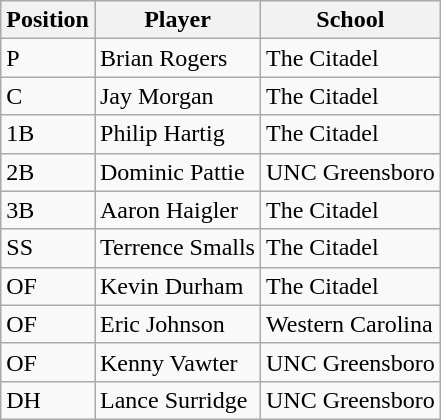<table class="wikitable">
<tr>
<th>Position</th>
<th>Player</th>
<th>School</th>
</tr>
<tr>
<td>P</td>
<td>Brian Rogers</td>
<td>The Citadel</td>
</tr>
<tr>
<td>C</td>
<td>Jay Morgan</td>
<td>The Citadel</td>
</tr>
<tr>
<td>1B</td>
<td>Philip Hartig</td>
<td>The Citadel</td>
</tr>
<tr>
<td>2B</td>
<td>Dominic Pattie</td>
<td>UNC Greensboro</td>
</tr>
<tr>
<td>3B</td>
<td>Aaron Haigler</td>
<td>The Citadel</td>
</tr>
<tr>
<td>SS</td>
<td>Terrence Smalls</td>
<td>The Citadel</td>
</tr>
<tr>
<td>OF</td>
<td>Kevin Durham</td>
<td>The Citadel</td>
</tr>
<tr>
<td>OF</td>
<td>Eric Johnson</td>
<td>Western Carolina</td>
</tr>
<tr>
<td>OF</td>
<td>Kenny Vawter</td>
<td>UNC Greensboro</td>
</tr>
<tr>
<td>DH</td>
<td>Lance Surridge</td>
<td>UNC Greensboro</td>
</tr>
</table>
